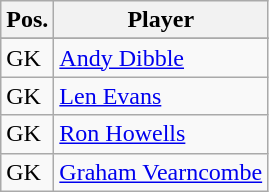<table class="wikitable">
<tr>
<th>Pos.</th>
<th>Player</th>
</tr>
<tr>
</tr>
<tr>
<td>GK</td>
<td> <a href='#'>Andy Dibble</a></td>
</tr>
<tr>
<td>GK</td>
<td> <a href='#'>Len Evans</a></td>
</tr>
<tr>
<td>GK</td>
<td> <a href='#'>Ron Howells</a></td>
</tr>
<tr>
<td>GK</td>
<td> <a href='#'>Graham Vearncombe</a></td>
</tr>
</table>
